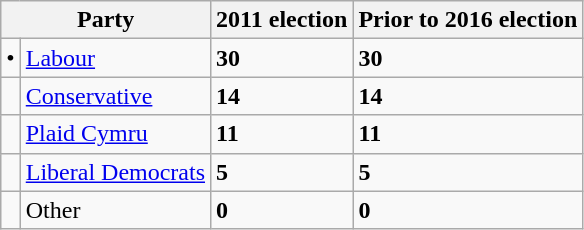<table class="wikitable">
<tr>
<th colspan="2">Party</th>
<th>2011 election</th>
<th>Prior to 2016 election</th>
</tr>
<tr>
<td><span>•</span></td>
<td><a href='#'>Labour</a></td>
<td><strong>30</strong></td>
<td><strong>30</strong></td>
</tr>
<tr>
<td></td>
<td><a href='#'>Conservative</a></td>
<td><strong>14</strong></td>
<td><strong>14</strong></td>
</tr>
<tr>
<td></td>
<td><a href='#'>Plaid Cymru</a></td>
<td><strong>11</strong></td>
<td><strong>11</strong></td>
</tr>
<tr>
<td></td>
<td><a href='#'>Liberal Democrats</a></td>
<td><strong>5</strong></td>
<td><strong>5</strong></td>
</tr>
<tr>
<td></td>
<td>Other</td>
<td><strong>0</strong></td>
<td><strong>0</strong></td>
</tr>
</table>
